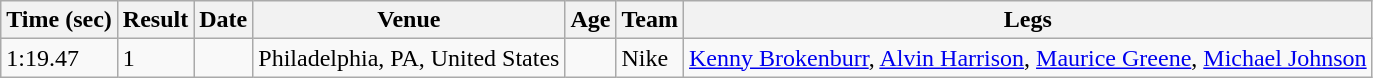<table class="wikitable sortable">
<tr>
<th>Time (sec)</th>
<th>Result</th>
<th>Date</th>
<th>Venue</th>
<th>Age</th>
<th>Team</th>
<th>Legs</th>
</tr>
<tr>
<td>1:19.47</td>
<td>1</td>
<td></td>
<td>Philadelphia, PA, United States</td>
<td></td>
<td>Nike</td>
<td><a href='#'>Kenny Brokenburr</a>, <a href='#'>Alvin Harrison</a>, <a href='#'>Maurice Greene</a>, <a href='#'>Michael Johnson</a></td>
</tr>
</table>
